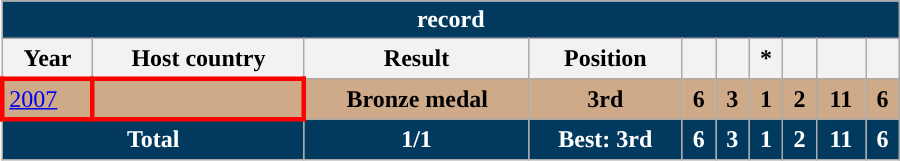<table class="wikitable" style="text-align: center; width: 600px">
<tr>
<th colspan="10" style="background: #013A5E; color: #FFFFFF;"><a href='#'></a> record</th>
</tr>
<tr>
<th>Year</th>
<th>Host country</th>
<th>Result</th>
<th>Position</th>
<th></th>
<th></th>
<th>*</th>
<th></th>
<th></th>
<th></th>
</tr>
<tr style="background:#cfaa88;">
<td style="border: 3px solid red; text-align: left"><a href='#'>2007</a></td>
<td style="border: 3px solid red; text-align: left"></td>
<td><strong>Bronze medal</strong></td>
<td><strong>3rd</strong></td>
<td><strong>6</strong></td>
<td><strong>3</strong></td>
<td><strong>1</strong></td>
<td><strong>2</strong></td>
<td><strong>11</strong></td>
<td><strong>6</strong></td>
</tr>
<tr style="background: #013A5E; color: #FFFFFF;">
<td colspan="2"><strong>Total</strong></td>
<td><strong>1/1</strong></td>
<td><strong>Best: 3rd</strong></td>
<td><strong>6</strong></td>
<td><strong>3</strong></td>
<td><strong>1</strong></td>
<td><strong>2</strong></td>
<td><strong>11</strong></td>
<td><strong>6</strong></td>
</tr>
</table>
